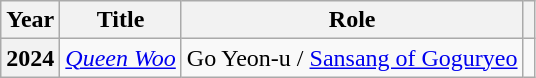<table class="wikitable plainrowheaders">
<tr>
<th scope="col">Year</th>
<th scope="col">Title</th>
<th scope="col">Role</th>
<th scope="col" class="unsortable"></th>
</tr>
<tr>
<th scope="row">2024</th>
<td><em><a href='#'>Queen Woo</a></em></td>
<td>Go Yeon-u / <a href='#'>Sansang of Goguryeo</a></td>
<td style="text-align:center"></td>
</tr>
</table>
